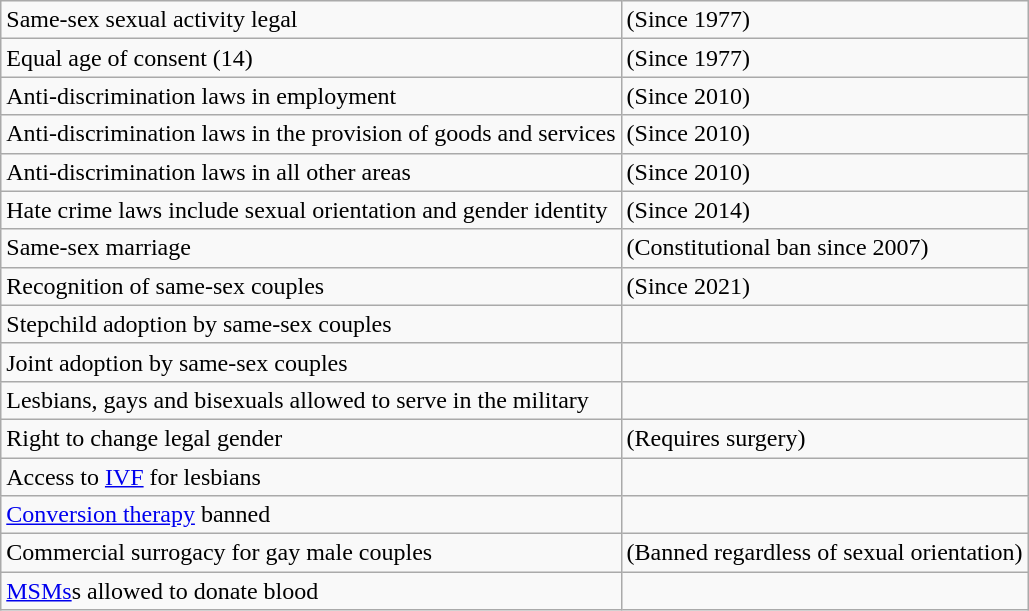<table class="wikitable">
<tr>
<td>Same-sex sexual activity legal</td>
<td> (Since 1977)</td>
</tr>
<tr>
<td>Equal age of consent (14)</td>
<td> (Since 1977)</td>
</tr>
<tr>
<td>Anti-discrimination laws in employment</td>
<td> (Since 2010)</td>
</tr>
<tr>
<td>Anti-discrimination laws in the provision of goods and services</td>
<td> (Since 2010)</td>
</tr>
<tr>
<td>Anti-discrimination laws in all other areas</td>
<td> (Since 2010)</td>
</tr>
<tr>
<td>Hate crime laws include sexual orientation and gender identity</td>
<td> (Since 2014)</td>
</tr>
<tr>
<td>Same-sex marriage</td>
<td> (Constitutional ban since 2007)</td>
</tr>
<tr>
<td>Recognition of same-sex couples</td>
<td> (Since 2021)</td>
</tr>
<tr>
<td>Stepchild adoption by same-sex couples</td>
<td></td>
</tr>
<tr>
<td>Joint adoption by same-sex couples</td>
<td></td>
</tr>
<tr>
<td>Lesbians, gays and bisexuals allowed to serve in the military</td>
<td></td>
</tr>
<tr>
<td>Right to change legal gender</td>
<td> (Requires surgery)</td>
</tr>
<tr>
<td>Access to <a href='#'>IVF</a> for lesbians</td>
<td></td>
</tr>
<tr>
<td><a href='#'>Conversion therapy</a> banned</td>
<td></td>
</tr>
<tr>
<td>Commercial surrogacy for gay male couples</td>
<td> (Banned regardless of sexual orientation)</td>
</tr>
<tr>
<td><a href='#'>MSMs</a>s allowed to donate blood</td>
<td></td>
</tr>
</table>
